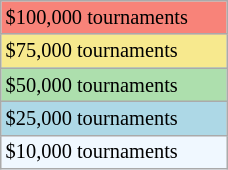<table class="wikitable" style="font-size:85%;" width=12%>
<tr style="background:#f88379;">
<td>$100,000 tournaments</td>
</tr>
<tr style="background:#f7e98e;">
<td>$75,000 tournaments</td>
</tr>
<tr style="background:#addfad;">
<td>$50,000 tournaments</td>
</tr>
<tr style="background:lightblue;">
<td>$25,000 tournaments</td>
</tr>
<tr style="background:#f0f8ff;">
<td>$10,000 tournaments</td>
</tr>
</table>
